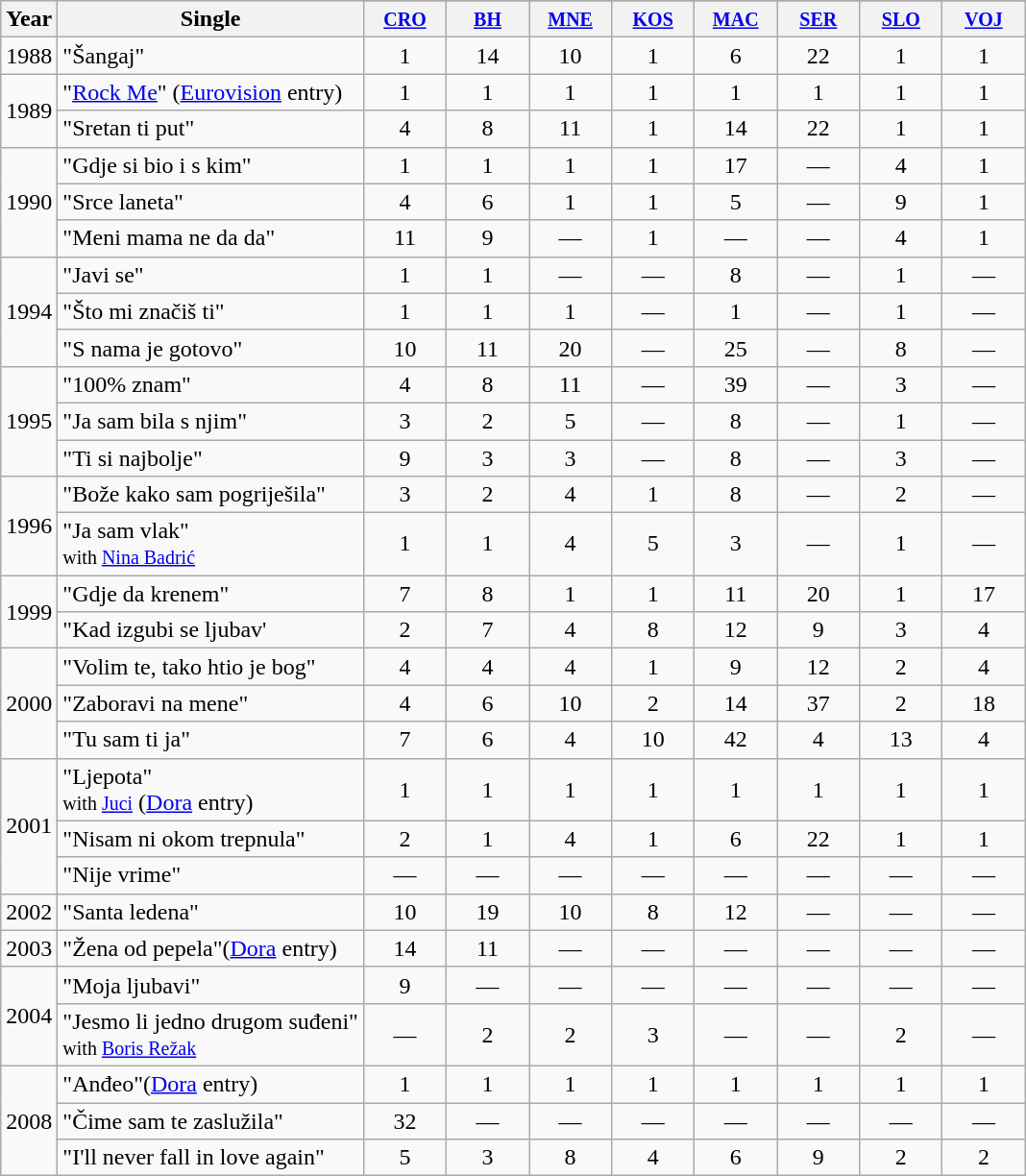<table class="wikitable">
<tr>
<th rowspan="2">Year</th>
<th rowspan="2">Single</th>
</tr>
<tr>
<th width="50"><small><a href='#'>CRO</a></small></th>
<th width="50"><small><a href='#'>BH</a></small></th>
<th width="50"><small><a href='#'>MNE</a></small></th>
<th width="50"><small><a href='#'>KOS</a></small></th>
<th width="50"><small><a href='#'>MAC</a></small></th>
<th width="50"><small><a href='#'>SER</a></small></th>
<th width="50"><small><a href='#'>SLO</a></small></th>
<th width="50"><small><a href='#'>VOJ</a></small></th>
</tr>
<tr>
<td>1988</td>
<td>"Šangaj"</td>
<td style="text-align:center;">1</td>
<td style="text-align:center;">14</td>
<td style="text-align:center;">10</td>
<td style="text-align:center;">1</td>
<td style="text-align:center;">6</td>
<td style="text-align:center;">22</td>
<td style="text-align:center;">1</td>
<td style="text-align:center;">1</td>
</tr>
<tr>
<td rowspan="2">1989</td>
<td>"<a href='#'>Rock Me</a>" (<a href='#'>Eurovision</a> entry)</td>
<td style="text-align:center;">1</td>
<td style="text-align:center;">1</td>
<td style="text-align:center;">1</td>
<td style="text-align:center;">1</td>
<td style="text-align:center;">1</td>
<td style="text-align:center;">1</td>
<td style="text-align:center;">1</td>
<td style="text-align:center;">1</td>
</tr>
<tr>
<td>"Sretan ti put"</td>
<td style="text-align:center;">4</td>
<td style="text-align:center;">8</td>
<td style="text-align:center;">11</td>
<td style="text-align:center;">1</td>
<td style="text-align:center;">14</td>
<td style="text-align:center;">22</td>
<td style="text-align:center;">1</td>
<td style="text-align:center;">1</td>
</tr>
<tr>
<td rowspan="3">1990</td>
<td>"Gdje si bio i s kim"</td>
<td style="text-align:center;">1</td>
<td style="text-align:center;">1</td>
<td style="text-align:center;">1</td>
<td style="text-align:center;">1</td>
<td style="text-align:center;">17</td>
<td style="text-align:center;">—</td>
<td style="text-align:center;">4</td>
<td style="text-align:center;">1</td>
</tr>
<tr>
<td>"Srce laneta"</td>
<td style="text-align:center;">4</td>
<td style="text-align:center;">6</td>
<td style="text-align:center;">1</td>
<td style="text-align:center;">1</td>
<td style="text-align:center;">5</td>
<td style="text-align:center;">—</td>
<td style="text-align:center;">9</td>
<td style="text-align:center;">1</td>
</tr>
<tr>
<td>"Meni mama ne da da"</td>
<td style="text-align:center;">11</td>
<td style="text-align:center;">9</td>
<td style="text-align:center;">—</td>
<td style="text-align:center;">1</td>
<td style="text-align:center;">—</td>
<td style="text-align:center;">—</td>
<td style="text-align:center;">4</td>
<td style="text-align:center;">1</td>
</tr>
<tr>
<td rowspan="3">1994</td>
<td>"Javi se"</td>
<td style="text-align:center;">1</td>
<td style="text-align:center;">1</td>
<td style="text-align:center;">—</td>
<td style="text-align:center;">—</td>
<td style="text-align:center;">8</td>
<td style="text-align:center;">—</td>
<td style="text-align:center;">1</td>
<td style="text-align:center;">—</td>
</tr>
<tr>
<td>"Što mi značiš ti"</td>
<td style="text-align:center;">1</td>
<td style="text-align:center;">1</td>
<td style="text-align:center;">1</td>
<td style="text-align:center;">—</td>
<td style="text-align:center;">1</td>
<td style="text-align:center;">—</td>
<td style="text-align:center;">1</td>
<td style="text-align:center;">—</td>
</tr>
<tr>
<td>"S nama je gotovo"</td>
<td style="text-align:center;">10</td>
<td style="text-align:center;">11</td>
<td style="text-align:center;">20</td>
<td style="text-align:center;">—</td>
<td style="text-align:center;">25</td>
<td style="text-align:center;">—</td>
<td style="text-align:center;">8</td>
<td style="text-align:center;">—</td>
</tr>
<tr>
<td rowspan="3">1995</td>
<td>"100% znam"</td>
<td style="text-align:center;">4</td>
<td style="text-align:center;">8</td>
<td style="text-align:center;">11</td>
<td style="text-align:center;">—</td>
<td style="text-align:center;">39</td>
<td style="text-align:center;">—</td>
<td style="text-align:center;">3</td>
<td style="text-align:center;">—</td>
</tr>
<tr>
<td>"Ja sam bila s njim"</td>
<td style="text-align:center;">3</td>
<td style="text-align:center;">2</td>
<td style="text-align:center;">5</td>
<td style="text-align:center;">—</td>
<td style="text-align:center;">8</td>
<td style="text-align:center;">—</td>
<td style="text-align:center;">1</td>
<td style="text-align:center;">—</td>
</tr>
<tr>
<td>"Ti si najbolje"</td>
<td style="text-align:center;">9</td>
<td style="text-align:center;">3</td>
<td style="text-align:center;">3</td>
<td style="text-align:center;">—</td>
<td style="text-align:center;">8</td>
<td style="text-align:center;">—</td>
<td style="text-align:center;">3</td>
<td style="text-align:center;">—</td>
</tr>
<tr>
<td rowspan="2">1996</td>
<td>"Bože kako sam pogriješila"</td>
<td style="text-align:center;">3</td>
<td style="text-align:center;">2</td>
<td style="text-align:center;">4</td>
<td style="text-align:center;">1</td>
<td style="text-align:center;">8</td>
<td style="text-align:center;">—</td>
<td style="text-align:center;">2</td>
<td style="text-align:center;">—</td>
</tr>
<tr>
<td>"Ja sam vlak" <br> <small>with <a href='#'>Nina Badrić</a></small></td>
<td style="text-align:center;">1</td>
<td style="text-align:center;">1</td>
<td style="text-align:center;">4</td>
<td style="text-align:center;">5</td>
<td style="text-align:center;">3</td>
<td style="text-align:center;">—</td>
<td style="text-align:center;">1</td>
<td style="text-align:center;">—</td>
</tr>
<tr>
<td rowspan="2">1999</td>
<td>"Gdje da krenem"</td>
<td style="text-align:center;">7</td>
<td style="text-align:center;">8</td>
<td style="text-align:center;">1</td>
<td style="text-align:center;">1</td>
<td style="text-align:center;">11</td>
<td style="text-align:center;">20</td>
<td style="text-align:center;">1</td>
<td style="text-align:center;">17</td>
</tr>
<tr>
<td>"Kad izgubi se ljubav'</td>
<td style="text-align:center;">2</td>
<td style="text-align:center;">7</td>
<td style="text-align:center;">4</td>
<td style="text-align:center;">8</td>
<td style="text-align:center;">12</td>
<td style="text-align:center;">9</td>
<td style="text-align:center;">3</td>
<td style="text-align:center;">4</td>
</tr>
<tr>
<td rowspan="3">2000</td>
<td>"Volim te, tako htio je bog"</td>
<td style="text-align:center;">4</td>
<td style="text-align:center;">4</td>
<td style="text-align:center;">4</td>
<td style="text-align:center;">1</td>
<td style="text-align:center;">9</td>
<td style="text-align:center;">12</td>
<td style="text-align:center;">2</td>
<td style="text-align:center;">4</td>
</tr>
<tr>
<td>"Zaboravi na mene"</td>
<td style="text-align:center;">4</td>
<td style="text-align:center;">6</td>
<td style="text-align:center;">10</td>
<td style="text-align:center;">2</td>
<td style="text-align:center;">14</td>
<td style="text-align:center;">37</td>
<td style="text-align:center;">2</td>
<td style="text-align:center;">18</td>
</tr>
<tr>
<td>"Tu sam ti ja"</td>
<td style="text-align:center;">7</td>
<td style="text-align:center;">6</td>
<td style="text-align:center;">4</td>
<td style="text-align:center;">10</td>
<td style="text-align:center;">42</td>
<td style="text-align:center;">4</td>
<td style="text-align:center;">13</td>
<td style="text-align:center;">4</td>
</tr>
<tr>
<td rowspan="3">2001</td>
<td>"Ljepota" <br> <small>with <a href='#'>Juci</a></small> (<a href='#'>Dora</a> entry)</td>
<td style="text-align:center;">1</td>
<td style="text-align:center;">1</td>
<td style="text-align:center;">1</td>
<td style="text-align:center;">1</td>
<td style="text-align:center;">1</td>
<td style="text-align:center;">1</td>
<td style="text-align:center;">1</td>
<td style="text-align:center;">1</td>
</tr>
<tr>
<td>"Nisam ni okom trepnula"</td>
<td style="text-align:center;">2</td>
<td style="text-align:center;">1</td>
<td style="text-align:center;">4</td>
<td style="text-align:center;">1</td>
<td style="text-align:center;">6</td>
<td style="text-align:center;">22</td>
<td style="text-align:center;">1</td>
<td style="text-align:center;">1</td>
</tr>
<tr>
<td>"Nije vrime"</td>
<td style="text-align:center;">—</td>
<td style="text-align:center;">—</td>
<td style="text-align:center;">—</td>
<td style="text-align:center;">—</td>
<td style="text-align:center;">—</td>
<td style="text-align:center;">—</td>
<td style="text-align:center;">—</td>
<td style="text-align:center;">—</td>
</tr>
<tr>
<td>2002</td>
<td>"Santa ledena"</td>
<td style="text-align:center;">10</td>
<td style="text-align:center;">19</td>
<td style="text-align:center;">10</td>
<td style="text-align:center;">8</td>
<td style="text-align:center;">12</td>
<td style="text-align:center;">—</td>
<td style="text-align:center;">—</td>
<td style="text-align:center;">—</td>
</tr>
<tr>
<td>2003</td>
<td>"Žena od pepela"(<a href='#'>Dora</a> entry)</td>
<td style="text-align:center;">14</td>
<td style="text-align:center;">11</td>
<td style="text-align:center;">—</td>
<td style="text-align:center;">—</td>
<td style="text-align:center;">—</td>
<td style="text-align:center;">—</td>
<td style="text-align:center;">—</td>
<td style="text-align:center;">—</td>
</tr>
<tr>
<td rowspan="2">2004</td>
<td>"Moja ljubavi"</td>
<td style="text-align:center;">9</td>
<td style="text-align:center;">—</td>
<td style="text-align:center;">—</td>
<td style="text-align:center;">—</td>
<td style="text-align:center;">—</td>
<td style="text-align:center;">—</td>
<td style="text-align:center;">—</td>
<td style="text-align:center;">—</td>
</tr>
<tr>
<td>"Jesmo li jedno drugom suđeni" <br> <small>with <a href='#'>Boris Režak</a></small></td>
<td style="text-align:center;">—</td>
<td style="text-align:center;">2</td>
<td style="text-align:center;">2</td>
<td style="text-align:center;">3</td>
<td style="text-align:center;">—</td>
<td style="text-align:center;">—</td>
<td style="text-align:center;">2</td>
<td style="text-align:center;">—</td>
</tr>
<tr>
<td rowspan="3">2008</td>
<td>"Anđeo"(<a href='#'>Dora</a> entry)</td>
<td style="text-align:center;">1</td>
<td style="text-align:center;">1</td>
<td style="text-align:center;">1</td>
<td style="text-align:center;">1</td>
<td style="text-align:center;">1</td>
<td style="text-align:center;">1</td>
<td style="text-align:center;">1</td>
<td style="text-align:center;">1</td>
</tr>
<tr>
<td>"Čime sam te zaslužila"</td>
<td style="text-align:center;">32</td>
<td style="text-align:center;">—</td>
<td style="text-align:center;">—</td>
<td style="text-align:center;">—</td>
<td style="text-align:center;">—</td>
<td style="text-align:center;">—</td>
<td style="text-align:center;">—</td>
<td style="text-align:center;">—</td>
</tr>
<tr>
<td>"I'll never fall in love again"</td>
<td style="text-align:center;">5</td>
<td style="text-align:center;">3</td>
<td style="text-align:center;">8</td>
<td style="text-align:center;">4</td>
<td style="text-align:center;">6</td>
<td style="text-align:center;">9</td>
<td style="text-align:center;">2</td>
<td style="text-align:center;">2</td>
</tr>
</table>
